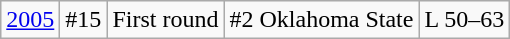<table class="wikitable">
<tr align="center">
<td><a href='#'>2005</a></td>
<td>#15</td>
<td>First round</td>
<td>#2 Oklahoma State</td>
<td>L 50–63</td>
</tr>
</table>
